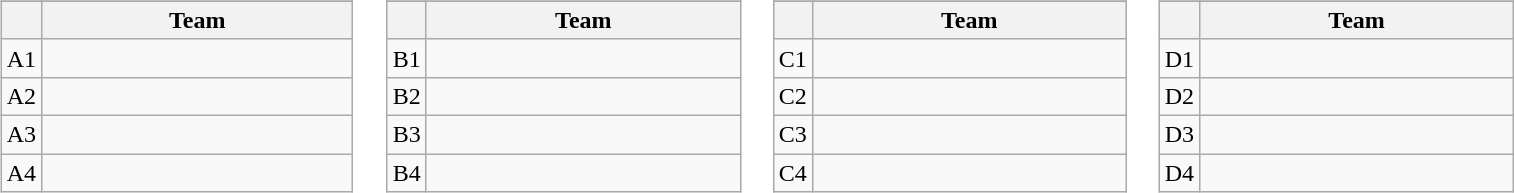<table>
<tr valign=top>
<td width=25%><br><table class="wikitable">
<tr>
</tr>
<tr>
<th></th>
<th width=200>Team</th>
</tr>
<tr>
<td align=center>A1</td>
<td></td>
</tr>
<tr>
<td align=center>A2</td>
<td></td>
</tr>
<tr>
<td align=center>A3</td>
<td></td>
</tr>
<tr>
<td align=center>A4</td>
<td></td>
</tr>
</table>
</td>
<td width=25%><br><table class="wikitable">
<tr>
</tr>
<tr>
<th></th>
<th width=202>Team</th>
</tr>
<tr>
<td align=center>B1</td>
<td></td>
</tr>
<tr>
<td align=center>B2</td>
<td></td>
</tr>
<tr>
<td align=center>B3</td>
<td></td>
</tr>
<tr>
<td align=center>B4</td>
<td></td>
</tr>
</table>
</td>
<td width=25%><br><table class="wikitable">
<tr>
</tr>
<tr>
<th></th>
<th width=202>Team</th>
</tr>
<tr>
<td align=center>C1</td>
<td></td>
</tr>
<tr>
<td align=center>C2</td>
<td></td>
</tr>
<tr>
<td align=center>C3</td>
<td></td>
</tr>
<tr>
<td align=center>C4</td>
<td></td>
</tr>
</table>
</td>
<td width=25%><br><table class="wikitable">
<tr>
</tr>
<tr>
<th></th>
<th width=202>Team</th>
</tr>
<tr>
<td align=center>D1</td>
<td></td>
</tr>
<tr>
<td align=center>D2</td>
<td></td>
</tr>
<tr>
<td align=center>D3</td>
<td></td>
</tr>
<tr>
<td align=center>D4</td>
<td></td>
</tr>
</table>
</td>
</tr>
</table>
